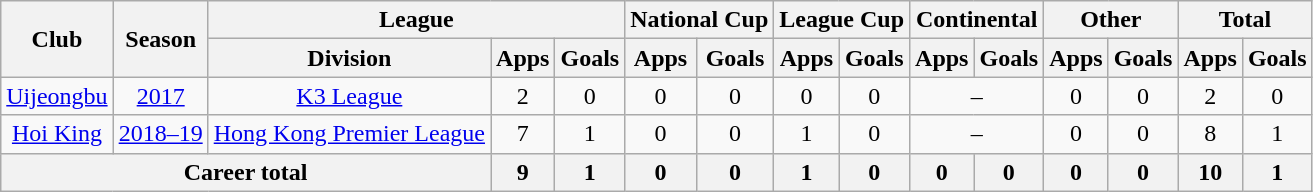<table class="wikitable" style="text-align: center">
<tr>
<th rowspan="2">Club</th>
<th rowspan="2">Season</th>
<th colspan="3">League</th>
<th colspan="2">National Cup</th>
<th colspan="2">League Cup</th>
<th colspan="2">Continental</th>
<th colspan="2">Other</th>
<th colspan="2">Total</th>
</tr>
<tr>
<th>Division</th>
<th>Apps</th>
<th>Goals</th>
<th>Apps</th>
<th>Goals</th>
<th>Apps</th>
<th>Goals</th>
<th>Apps</th>
<th>Goals</th>
<th>Apps</th>
<th>Goals</th>
<th>Apps</th>
<th>Goals</th>
</tr>
<tr>
<td><a href='#'>Uijeongbu</a></td>
<td><a href='#'>2017</a></td>
<td><a href='#'>K3 League</a></td>
<td>2</td>
<td>0</td>
<td>0</td>
<td>0</td>
<td>0</td>
<td>0</td>
<td colspan="2">–</td>
<td>0</td>
<td>0</td>
<td>2</td>
<td>0</td>
</tr>
<tr>
<td><a href='#'>Hoi King</a></td>
<td><a href='#'>2018–19</a></td>
<td><a href='#'>Hong Kong Premier League</a></td>
<td>7</td>
<td>1</td>
<td>0</td>
<td>0</td>
<td>1</td>
<td>0</td>
<td colspan="2">–</td>
<td>0</td>
<td>0</td>
<td>8</td>
<td>1</td>
</tr>
<tr>
<th colspan=3>Career total</th>
<th>9</th>
<th>1</th>
<th>0</th>
<th>0</th>
<th>1</th>
<th>0</th>
<th>0</th>
<th>0</th>
<th>0</th>
<th>0</th>
<th>10</th>
<th>1</th>
</tr>
</table>
